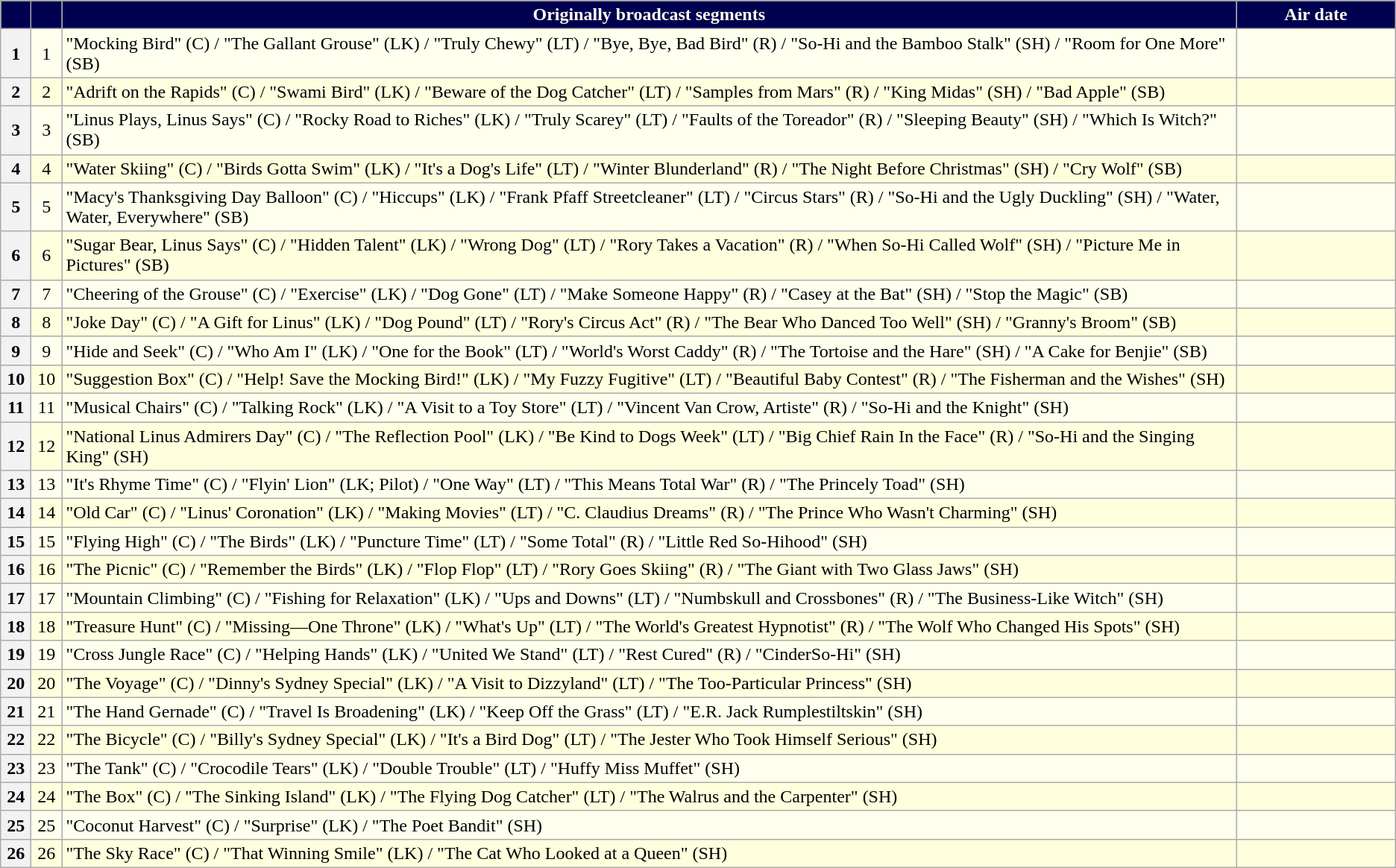<table class=wikitable style="text-align:center; background:#FFFFEE">
<tr style="color:#FFFFEE">
<th style="background:#000050; width:20px"></th>
<th style="background:#000050; width:20px"></th>
<th style="background:#000050">Originally broadcast segments</th>
<th style="background:#000050; width:135px">Air date</th>
</tr>
<tr>
<th>1</th>
<td>1</td>
<td align=left>"Mocking Bird" (C) / "The Gallant Grouse" (LK) / "Truly Chewy" (LT) / "Bye, Bye, Bad Bird" (R) / "So-Hi and the Bamboo Stalk" (SH) / "Room for One More" (SB)</td>
<td></td>
</tr>
<tr bgcolor="FFFFDE">
<th>2</th>
<td>2</td>
<td align=left>"Adrift on the Rapids" (C) / "Swami Bird" (LK) / "Beware of the Dog Catcher" (LT) / "Samples from Mars" (R) / "King Midas" (SH) / "Bad Apple" (SB)</td>
<td></td>
</tr>
<tr>
<th>3</th>
<td>3</td>
<td align=left>"Linus Plays, Linus Says" (C) / "Rocky Road to Riches" (LK) / "Truly Scarey" (LT) / "Faults of the Toreador" (R) / "Sleeping Beauty" (SH) / "Which Is Witch?" (SB)</td>
<td></td>
</tr>
<tr bgcolor="FFFFDE">
<th>4</th>
<td>4</td>
<td align=left>"Water Skiing" (C) / "Birds Gotta Swim" (LK) / "It's a Dog's Life" (LT) / "Winter Blunderland" (R) / "The Night Before Christmas" (SH) / "Cry Wolf" (SB)</td>
<td></td>
</tr>
<tr>
<th>5</th>
<td>5</td>
<td align=left>"Macy's Thanksgiving Day Balloon" (C) / "Hiccups" (LK) / "Frank Pfaff Streetcleaner" (LT) / "Circus Stars" (R) / "So-Hi and the Ugly Duckling" (SH) / "Water, Water, Everywhere" (SB)</td>
<td></td>
</tr>
<tr bgcolor="FFFFDE">
<th>6</th>
<td>6</td>
<td align=left>"Sugar Bear, Linus Says" (C) / "Hidden Talent" (LK) / "Wrong Dog" (LT) / "Rory Takes a Vacation" (R) / "When So-Hi Called Wolf" (SH) / "Picture Me in Pictures" (SB)</td>
<td></td>
</tr>
<tr>
<th>7</th>
<td>7</td>
<td align=left>"Cheering of the Grouse" (C) / "Exercise" (LK) / "Dog Gone" (LT) / "Make Someone Happy" (R) / "Casey at the Bat" (SH) / "Stop the Magic" (SB)</td>
<td></td>
</tr>
<tr bgcolor="FFFFDE">
<th>8</th>
<td>8</td>
<td align=left>"Joke Day" (C) / "A Gift for Linus" (LK) / "Dog Pound" (LT) / "Rory's Circus Act" (R) / "The Bear Who Danced Too Well" (SH) / "Granny's Broom" (SB)</td>
<td></td>
</tr>
<tr>
<th>9</th>
<td>9</td>
<td align=left>"Hide and Seek" (C) / "Who Am I" (LK) / "One for the Book" (LT) / "World's Worst Caddy" (R) / "The Tortoise and the Hare" (SH) / "A Cake for Benjie" (SB)</td>
<td></td>
</tr>
<tr bgcolor="FFFFDE">
<th>10</th>
<td>10</td>
<td align=left>"Suggestion Box" (C) / "Help! Save the Mocking Bird!" (LK) / "My Fuzzy Fugitive" (LT) / "Beautiful Baby Contest" (R) / "The Fisherman and the Wishes" (SH)</td>
<td></td>
</tr>
<tr>
<th>11</th>
<td>11</td>
<td align=left>"Musical Chairs" (C) / "Talking Rock" (LK) / "A Visit to a Toy Store" (LT) / "Vincent Van Crow, Artiste" (R) / "So-Hi and the Knight" (SH)</td>
<td></td>
</tr>
<tr bgcolor="FFFFDE">
<th>12</th>
<td>12</td>
<td align=left>"National Linus Admirers Day" (C) / "The Reflection Pool" (LK) / "Be Kind to Dogs Week" (LT) / "Big Chief Rain In the Face" (R) / "So-Hi and the Singing King" (SH)</td>
<td></td>
</tr>
<tr>
<th>13</th>
<td>13</td>
<td align=left>"It's Rhyme Time" (C) / "Flyin' Lion" (LK; Pilot) / "One Way" (LT) / "This Means Total War" (R) / "The Princely Toad" (SH)</td>
<td></td>
</tr>
<tr bgcolor="FFFFDE">
<th>14</th>
<td>14</td>
<td align=left>"Old Car" (C) / "Linus' Coronation" (LK) / "Making Movies" (LT) / "C. Claudius Dreams" (R) / "The Prince Who Wasn't Charming" (SH)</td>
<td></td>
</tr>
<tr>
<th>15</th>
<td>15</td>
<td align=left>"Flying High" (C) / "The Birds" (LK) / "Puncture Time" (LT) / "Some Total" (R) / "Little Red So-Hihood" (SH)</td>
<td></td>
</tr>
<tr bgcolor="FFFFDE">
<th>16</th>
<td>16</td>
<td align=left>"The Picnic" (C) / "Remember the Birds" (LK) / "Flop Flop" (LT) / "Rory Goes Skiing" (R) / "The Giant with Two Glass Jaws" (SH)</td>
<td></td>
</tr>
<tr>
<th>17</th>
<td>17</td>
<td align=left>"Mountain Climbing" (C) / "Fishing for Relaxation" (LK) / "Ups and Downs" (LT) / "Numbskull and Crossbones" (R) / "The Business-Like Witch" (SH)</td>
<td></td>
</tr>
<tr bgcolor="FFFFDE">
<th>18</th>
<td>18</td>
<td align=left>"Treasure Hunt" (C) / "Missing—One Throne" (LK) / "What's Up" (LT) / "The World's Greatest Hypnotist" (R) / "The Wolf Who Changed His Spots" (SH)</td>
<td></td>
</tr>
<tr>
<th>19</th>
<td>19</td>
<td align=left>"Cross Jungle Race" (C) / "Helping Hands" (LK) / "United We Stand" (LT) / "Rest Cured" (R) / "CinderSo-Hi" (SH)</td>
<td></td>
</tr>
<tr bgcolor="FFFFDE">
<th>20</th>
<td>20</td>
<td align=left>"The Voyage" (C) / "Dinny's Sydney Special" (LK) / "A Visit to Dizzyland" (LT) / "The Too-Particular Princess" (SH)</td>
<td></td>
</tr>
<tr>
<th>21</th>
<td>21</td>
<td align=left>"The Hand Gernade" (C) / "Travel Is Broadening" (LK) / "Keep Off the Grass" (LT) / "E.R. Jack Rumplestiltskin" (SH)</td>
<td></td>
</tr>
<tr bgcolor="FFFFDE">
<th>22</th>
<td>22</td>
<td align=left>"The Bicycle" (C) / "Billy's Sydney Special" (LK) / "It's a Bird Dog" (LT) / "The Jester Who Took Himself Serious" (SH)</td>
<td></td>
</tr>
<tr>
<th>23</th>
<td>23</td>
<td align=left>"The Tank" (C) / "Crocodile Tears" (LK) / "Double Trouble" (LT) / "Huffy Miss Muffet" (SH)</td>
<td></td>
</tr>
<tr bgcolor="FFFFDE">
<th>24</th>
<td>24</td>
<td align=left>"The Box" (C) / "The Sinking Island" (LK) / "The Flying Dog Catcher" (LT) / "The Walrus and the Carpenter" (SH)</td>
<td></td>
</tr>
<tr>
<th>25</th>
<td>25</td>
<td align=left>"Coconut Harvest" (C) / "Surprise" (LK) / "The Poet Bandit" (SH)</td>
<td></td>
</tr>
<tr bgcolor="FFFFDE">
<th>26</th>
<td>26</td>
<td align=left>"The Sky Race" (C) / "That Winning Smile" (LK) / "The Cat Who Looked at a Queen" (SH)</td>
<td></td>
</tr>
</table>
